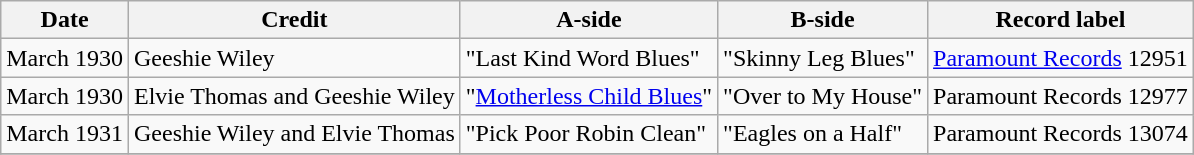<table class="wikitable sortable">
<tr>
<th>Date</th>
<th>Credit</th>
<th>A-side</th>
<th>B-side</th>
<th>Record label</th>
</tr>
<tr>
<td>March 1930</td>
<td>Geeshie Wiley</td>
<td>"Last Kind Word Blues"</td>
<td>"Skinny Leg Blues"</td>
<td style="text-align:center;"><a href='#'>Paramount Records</a> 12951</td>
</tr>
<tr>
<td>March 1930</td>
<td>Elvie Thomas and Geeshie Wiley</td>
<td>"<a href='#'>Motherless Child Blues</a>"</td>
<td>"Over to My House"</td>
<td style="text-align:center;">Paramount Records 12977</td>
</tr>
<tr>
<td>March 1931</td>
<td>Geeshie Wiley and Elvie Thomas</td>
<td>"Pick Poor Robin Clean"</td>
<td>"Eagles on a Half"</td>
<td style="text-align:center;">Paramount Records 13074</td>
</tr>
<tr>
</tr>
</table>
